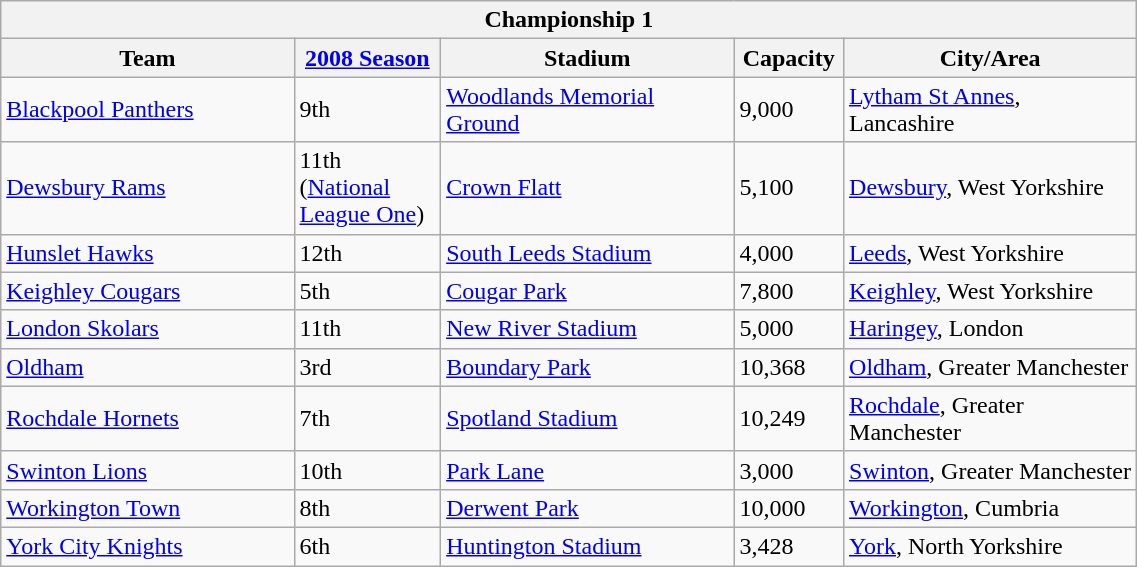<table class="wikitable" style="width: 60%">
<tr>
<th colspan="5">Championship 1</th>
</tr>
<tr>
<th width=20%>Team</th>
<th width=10%><a href='#'>2008 Season</a></th>
<th width=20%>Stadium</th>
<th width=2%>Capacity</th>
<th width=20%>City/Area</th>
</tr>
<tr>
<td> <a href='#'>Blackpool Panthers</a></td>
<td>9th</td>
<td><a href='#'>Woodlands Memorial Ground</a></td>
<td>9,000</td>
<td><a href='#'>Lytham St Annes</a>, Lancashire</td>
</tr>
<tr>
<td> <a href='#'>Dewsbury Rams</a></td>
<td>11th<br>(<a href='#'>National League One</a>)</td>
<td><a href='#'>Crown Flatt</a></td>
<td>5,100</td>
<td><a href='#'>Dewsbury</a>, West Yorkshire</td>
</tr>
<tr>
<td> <a href='#'>Hunslet Hawks</a></td>
<td>12th</td>
<td><a href='#'>South Leeds Stadium</a></td>
<td>4,000</td>
<td><a href='#'>Leeds</a>, West Yorkshire</td>
</tr>
<tr>
<td> <a href='#'>Keighley Cougars</a></td>
<td>5th</td>
<td><a href='#'>Cougar Park</a></td>
<td>7,800</td>
<td><a href='#'>Keighley</a>, West Yorkshire</td>
</tr>
<tr>
<td> <a href='#'>London Skolars</a></td>
<td>11th</td>
<td><a href='#'>New River Stadium</a></td>
<td>5,000</td>
<td><a href='#'>Haringey</a>, London</td>
</tr>
<tr>
<td> <a href='#'>Oldham</a></td>
<td>3rd</td>
<td><a href='#'>Boundary Park</a></td>
<td>10,368</td>
<td><a href='#'>Oldham</a>, Greater Manchester</td>
</tr>
<tr>
<td> <a href='#'>Rochdale Hornets</a></td>
<td>7th</td>
<td><a href='#'>Spotland Stadium</a></td>
<td>10,249</td>
<td><a href='#'>Rochdale</a>, Greater Manchester</td>
</tr>
<tr>
<td> <a href='#'>Swinton Lions</a></td>
<td>10th</td>
<td><a href='#'>Park Lane</a></td>
<td>3,000</td>
<td><a href='#'>Swinton</a>, Greater Manchester</td>
</tr>
<tr>
<td> <a href='#'>Workington Town</a></td>
<td>8th</td>
<td><a href='#'>Derwent Park</a></td>
<td>10,000</td>
<td><a href='#'>Workington</a>, Cumbria</td>
</tr>
<tr>
<td> <a href='#'>York City Knights</a></td>
<td>6th</td>
<td><a href='#'>Huntington Stadium</a></td>
<td>3,428</td>
<td><a href='#'>York</a>, North Yorkshire</td>
</tr>
</table>
